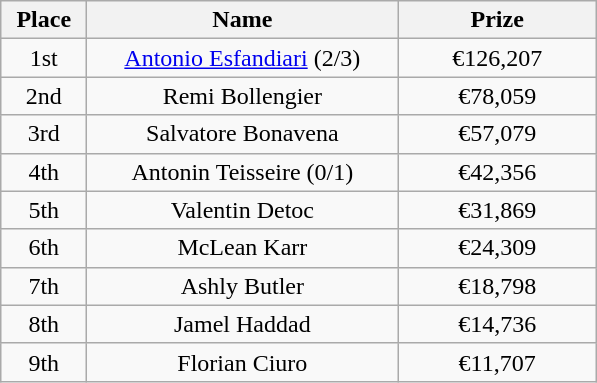<table class="wikitable">
<tr>
<th width="50">Place</th>
<th width="200">Name</th>
<th width="125">Prize</th>
</tr>
<tr>
<td align="center">1st</td>
<td align="center"><a href='#'>Antonio Esfandiari</a> (2/3)</td>
<td align="center">€126,207</td>
</tr>
<tr>
<td align="center">2nd</td>
<td align="center">Remi Bollengier</td>
<td align="center">€78,059</td>
</tr>
<tr>
<td align="center">3rd</td>
<td align="center">Salvatore Bonavena</td>
<td align="center">€57,079</td>
</tr>
<tr>
<td align="center">4th</td>
<td align="center">Antonin Teisseire (0/1)</td>
<td align="center">€42,356</td>
</tr>
<tr>
<td align="center">5th</td>
<td align="center">Valentin Detoc</td>
<td align="center">€31,869</td>
</tr>
<tr>
<td align="center">6th</td>
<td align="center">McLean Karr</td>
<td align="center">€24,309</td>
</tr>
<tr>
<td align="center">7th</td>
<td align="center">Ashly Butler</td>
<td align="center">€18,798</td>
</tr>
<tr>
<td align="center">8th</td>
<td align="center">Jamel Haddad</td>
<td align="center">€14,736</td>
</tr>
<tr>
<td align="center">9th</td>
<td align="center">Florian Ciuro</td>
<td align="center">€11,707</td>
</tr>
</table>
